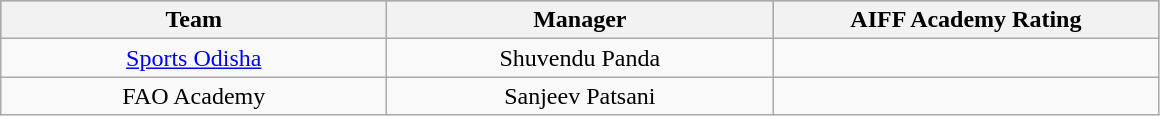<table class="wikitable" style="border: 1px solid #ADADAD; margin-bottom: 10px; padding-bottom: 5px;">
<tr style="background:#adadad; text-align:left;">
<th style="text-align:center;width:250px;">Team</th>
<th style="text-align:center;width:250px;">Manager</th>
<th style="text-align:center;width:250px;">AIFF Academy Rating</th>
</tr>
<tr>
<td style="text-align:center;"><a href='#'>Sports Odisha</a></td>
<td style="text-align:center;">Shuvendu Panda</td>
<td style="text-align:center;">  </td>
</tr>
<tr>
<td style="text-align:center;">FAO Academy</td>
<td style="text-align:center;">Sanjeev Patsani</td>
<td style="text-align:center;"></td>
</tr>
</table>
